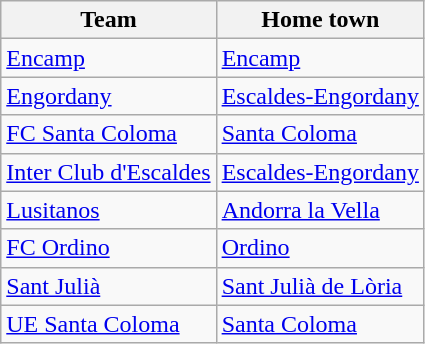<table class="wikitable sortable">
<tr>
<th>Team</th>
<th>Home town</th>
</tr>
<tr>
<td><a href='#'>Encamp</a></td>
<td><a href='#'>Encamp</a></td>
</tr>
<tr>
<td><a href='#'>Engordany</a></td>
<td><a href='#'>Escaldes-Engordany</a></td>
</tr>
<tr>
<td><a href='#'>FC Santa Coloma</a></td>
<td><a href='#'>Santa Coloma</a></td>
</tr>
<tr>
<td><a href='#'>Inter Club d'Escaldes</a></td>
<td><a href='#'>Escaldes-Engordany</a></td>
</tr>
<tr>
<td><a href='#'>Lusitanos</a></td>
<td><a href='#'>Andorra la Vella</a></td>
</tr>
<tr>
<td><a href='#'>FC Ordino</a></td>
<td><a href='#'>Ordino</a></td>
</tr>
<tr>
<td><a href='#'>Sant Julià</a></td>
<td><a href='#'>Sant Julià de Lòria</a></td>
</tr>
<tr>
<td><a href='#'>UE Santa Coloma</a></td>
<td><a href='#'>Santa Coloma</a></td>
</tr>
</table>
